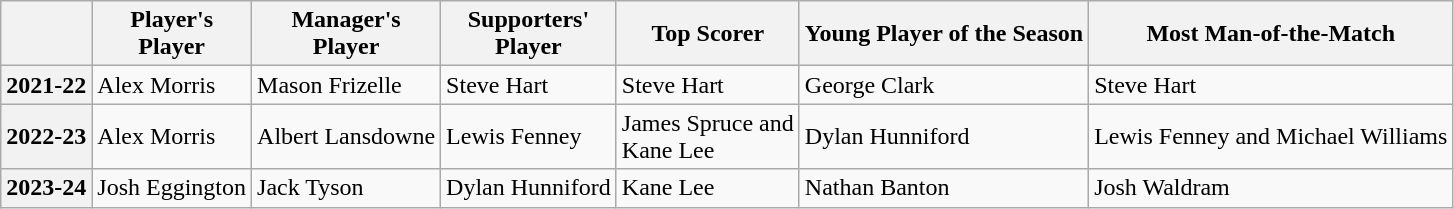<table class="wikitable">
<tr>
<th></th>
<th>Player's<br>Player</th>
<th>Manager's<br>Player</th>
<th>Supporters'<br>Player</th>
<th>Top Scorer</th>
<th>Young Player of the Season</th>
<th>Most Man-of-the-Match</th>
</tr>
<tr>
<th>2021-22</th>
<td>Alex Morris</td>
<td>Mason Frizelle</td>
<td>Steve Hart</td>
<td>Steve Hart</td>
<td>George Clark</td>
<td>Steve Hart</td>
</tr>
<tr>
<th>2022-23</th>
<td>Alex Morris</td>
<td>Albert Lansdowne</td>
<td>Lewis Fenney</td>
<td>James Spruce and<br>Kane Lee</td>
<td>Dylan Hunniford</td>
<td>Lewis Fenney and Michael Williams</td>
</tr>
<tr>
<th>2023-24</th>
<td>Josh Eggington</td>
<td>Jack Tyson</td>
<td>Dylan Hunniford</td>
<td>Kane Lee</td>
<td>Nathan Banton</td>
<td>Josh Waldram</td>
</tr>
</table>
